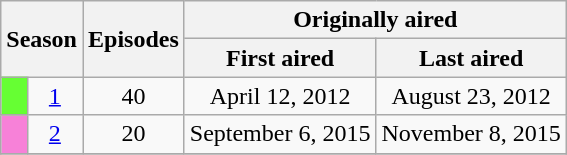<table class="wikitable plainrowheaders" style="text-align:center">
<tr>
<th colspan="2" rowspan="2">Season</th>
<th rowspan="2">Episodes</th>
<th colspan="2">Originally aired</th>
</tr>
<tr>
<th>First aired</th>
<th>Last aired</th>
</tr>
<tr>
<td style="background-color: #66FF33"></td>
<td><a href='#'>1</a></td>
<td>40</td>
<td>April 12, 2012</td>
<td>August 23, 2012</td>
</tr>
<tr>
<td style="background-color: #F781D8"></td>
<td><a href='#'>2</a></td>
<td>20</td>
<td>September 6, 2015</td>
<td>November 8, 2015</td>
</tr>
<tr>
</tr>
</table>
